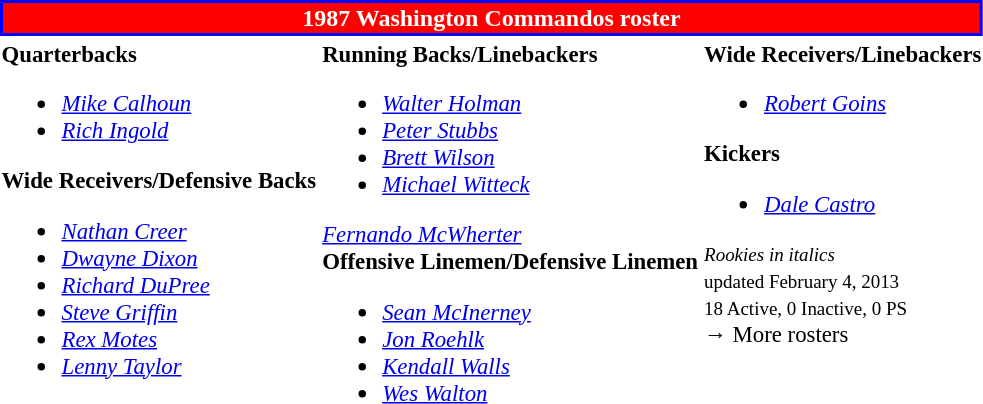<table class="toccolours" style="text-align: left">
<tr>
<th colspan="7" style="background:red; border:2px solid blue; color:white; text-align:center;">1987 Washington Commandos roster</th>
</tr>
<tr>
<td style="font-size: 95%;" valign="top"><strong>Quarterbacks</strong><br><ul><li> <em><a href='#'>Mike Calhoun</a></em></li><li> <em><a href='#'>Rich Ingold</a></em></li></ul><strong>Wide Receivers/Defensive Backs</strong><ul><li> <em><a href='#'>Nathan Creer</a></em></li><li> <em><a href='#'>Dwayne Dixon</a></em></li><li> <em><a href='#'>Richard DuPree</a></em></li><li> <em><a href='#'>Steve Griffin</a></em></li><li> <em><a href='#'>Rex Motes</a></em></li><li> <em><a href='#'>Lenny Taylor</a></em></li></ul></td>
<td style="font-size: 95%;" valign="top"><strong>Running Backs/Linebackers</strong><br><ul><li> <em><a href='#'>Walter Holman</a></em></li><li> <em><a href='#'>Peter Stubbs</a></em></li><li> <em><a href='#'>Brett Wilson</a></em></li><li> <em><a href='#'>Michael Witteck</a></em></li></ul> <em><a href='#'>Fernando McWherter</a></em><br><strong>Offensive Linemen/Defensive Linemen</strong><ul><li> <em><a href='#'>Sean McInerney</a></em></li><li> <em><a href='#'>Jon Roehlk</a></em></li><li> <em><a href='#'>Kendall Walls</a></em></li><li> <em><a href='#'>Wes Walton</a></em></li></ul></td>
<td style="font-size: 95%;" valign="top"><strong>Wide Receivers/Linebackers</strong><br><ul><li> <em><a href='#'>Robert Goins</a></em></li></ul><strong>Kickers</strong><ul><li> <em><a href='#'>Dale Castro</a></em></li></ul><small><em>Rookies in italics</em><br> updated February 4, 2013</small><br>
<small>18 Active, 0 Inactive, 0 PS</small><br>→ More rosters</td>
</tr>
<tr>
</tr>
</table>
